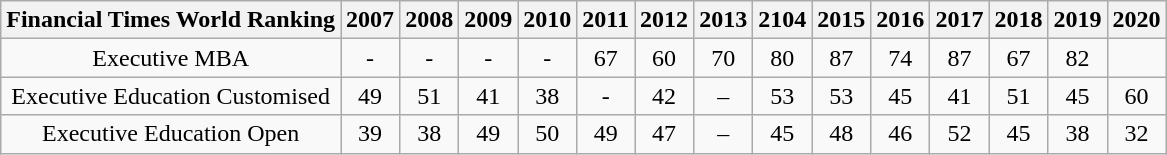<table class="wikitable" style="text-align:center">
<tr>
<th>Financial Times World Ranking</th>
<th>2007</th>
<th>2008</th>
<th>2009</th>
<th>2010</th>
<th>2011</th>
<th>2012</th>
<th>2013</th>
<th>2104</th>
<th>2015</th>
<th>2016</th>
<th>2017</th>
<th>2018</th>
<th>2019</th>
<th>2020</th>
</tr>
<tr>
<td>Executive MBA</td>
<td>-</td>
<td>-</td>
<td>-</td>
<td>-</td>
<td>67</td>
<td>60</td>
<td>70</td>
<td>80</td>
<td>87</td>
<td>74</td>
<td>87</td>
<td>67</td>
<td>82</td>
<td></td>
</tr>
<tr>
<td>Executive Education Customised</td>
<td>49</td>
<td>51</td>
<td>41</td>
<td>38</td>
<td>-</td>
<td>42</td>
<td>–</td>
<td>53</td>
<td>53</td>
<td>45</td>
<td>41</td>
<td>51</td>
<td>45</td>
<td>60</td>
</tr>
<tr>
<td>Executive Education Open</td>
<td>39</td>
<td>38</td>
<td>49</td>
<td>50</td>
<td>49</td>
<td>47</td>
<td>–</td>
<td>45</td>
<td>48</td>
<td>46</td>
<td>52</td>
<td>45</td>
<td>38</td>
<td>32</td>
</tr>
</table>
